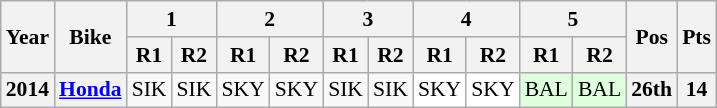<table class="wikitable" style="text-align:center; font-size:90%">
<tr>
<th valign="middle" rowspan=2>Year</th>
<th valign="middle" rowspan=2>Bike</th>
<th colspan=2>1</th>
<th colspan=2>2</th>
<th colspan=2>3</th>
<th colspan=2>4</th>
<th colspan=2>5</th>
<th rowspan=2>Pos</th>
<th rowspan=2>Pts</th>
</tr>
<tr>
<th>R1</th>
<th>R2</th>
<th>R1</th>
<th>R2</th>
<th>R1</th>
<th>R2</th>
<th>R1</th>
<th>R2</th>
<th>R1</th>
<th>R2</th>
</tr>
<tr>
<th>2014</th>
<th><a href='#'>Honda</a></th>
<td style="background:#;">SIK<br></td>
<td style="background:#;">SIK<br></td>
<td style="background:#;">SKY<br></td>
<td style="background:#;">SKY<br></td>
<td style="background:#;">SIK<br></td>
<td style="background:#;">SIK<br></td>
<td style="background:#ffffff;">SKY<br></td>
<td style="background:#ffffff;">SKY<br></td>
<td style="background:#dfffdf;">BAL<br></td>
<td style="background:#dfffdf;">BAL<br></td>
<th style="background:#;">26th</th>
<th style="background:#;">14</th>
</tr>
</table>
